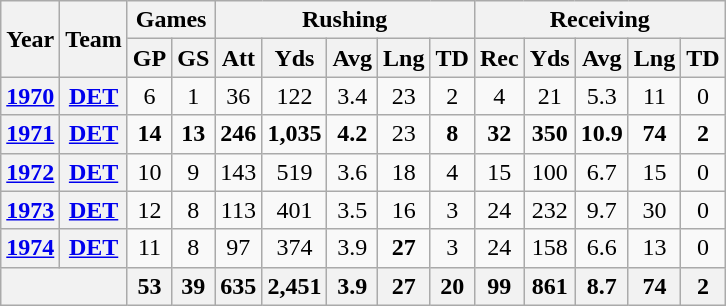<table class="wikitable" style="text-align:center;">
<tr>
<th rowspan="2">Year</th>
<th rowspan="2">Team</th>
<th colspan="2">Games</th>
<th colspan="5">Rushing</th>
<th colspan="5">Receiving</th>
</tr>
<tr>
<th>GP</th>
<th>GS</th>
<th>Att</th>
<th>Yds</th>
<th>Avg</th>
<th>Lng</th>
<th>TD</th>
<th>Rec</th>
<th>Yds</th>
<th>Avg</th>
<th>Lng</th>
<th>TD</th>
</tr>
<tr>
<th><a href='#'>1970</a></th>
<th><a href='#'>DET</a></th>
<td>6</td>
<td>1</td>
<td>36</td>
<td>122</td>
<td>3.4</td>
<td>23</td>
<td>2</td>
<td>4</td>
<td>21</td>
<td>5.3</td>
<td>11</td>
<td>0</td>
</tr>
<tr>
<th><a href='#'>1971</a></th>
<th><a href='#'>DET</a></th>
<td><strong>14</strong></td>
<td><strong>13</strong></td>
<td><strong>246</strong></td>
<td><strong>1,035</strong></td>
<td><strong>4.2</strong></td>
<td>23</td>
<td><strong>8</strong></td>
<td><strong>32</strong></td>
<td><strong>350</strong></td>
<td><strong>10.9</strong></td>
<td><strong>74</strong></td>
<td><strong>2</strong></td>
</tr>
<tr>
<th><a href='#'>1972</a></th>
<th><a href='#'>DET</a></th>
<td>10</td>
<td>9</td>
<td>143</td>
<td>519</td>
<td>3.6</td>
<td>18</td>
<td>4</td>
<td>15</td>
<td>100</td>
<td>6.7</td>
<td>15</td>
<td>0</td>
</tr>
<tr>
<th><a href='#'>1973</a></th>
<th><a href='#'>DET</a></th>
<td>12</td>
<td>8</td>
<td>113</td>
<td>401</td>
<td>3.5</td>
<td>16</td>
<td>3</td>
<td>24</td>
<td>232</td>
<td>9.7</td>
<td>30</td>
<td>0</td>
</tr>
<tr>
<th><a href='#'>1974</a></th>
<th><a href='#'>DET</a></th>
<td>11</td>
<td>8</td>
<td>97</td>
<td>374</td>
<td>3.9</td>
<td><strong>27</strong></td>
<td>3</td>
<td>24</td>
<td>158</td>
<td>6.6</td>
<td>13</td>
<td>0</td>
</tr>
<tr>
<th colspan="2"></th>
<th>53</th>
<th>39</th>
<th>635</th>
<th>2,451</th>
<th>3.9</th>
<th>27</th>
<th>20</th>
<th>99</th>
<th>861</th>
<th>8.7</th>
<th>74</th>
<th>2</th>
</tr>
</table>
